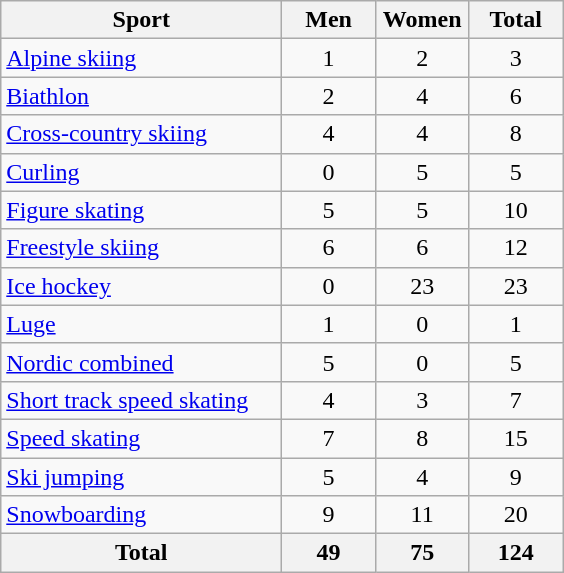<table class="wikitable sortable" style="text-align:center;">
<tr>
<th width=180>Sport</th>
<th width=55>Men</th>
<th width=55>Women</th>
<th width=55>Total</th>
</tr>
<tr>
<td align=left><a href='#'>Alpine skiing</a></td>
<td>1</td>
<td>2</td>
<td>3</td>
</tr>
<tr>
<td align=left><a href='#'>Biathlon</a></td>
<td>2</td>
<td>4</td>
<td>6</td>
</tr>
<tr>
<td align=left><a href='#'>Cross-country skiing</a></td>
<td>4</td>
<td>4</td>
<td>8</td>
</tr>
<tr>
<td align=left><a href='#'>Curling</a></td>
<td>0</td>
<td>5</td>
<td>5</td>
</tr>
<tr>
<td align=left><a href='#'>Figure skating</a></td>
<td>5</td>
<td>5</td>
<td>10</td>
</tr>
<tr>
<td align=left><a href='#'>Freestyle skiing</a></td>
<td>6</td>
<td>6</td>
<td>12</td>
</tr>
<tr>
<td align=left><a href='#'>Ice hockey</a></td>
<td>0</td>
<td>23</td>
<td>23</td>
</tr>
<tr>
<td align=left><a href='#'>Luge</a></td>
<td>1</td>
<td>0</td>
<td>1</td>
</tr>
<tr>
<td align=left><a href='#'>Nordic combined</a></td>
<td>5</td>
<td>0</td>
<td>5</td>
</tr>
<tr>
<td align=left><a href='#'>Short track speed skating</a></td>
<td>4</td>
<td>3</td>
<td>7</td>
</tr>
<tr>
<td align=left><a href='#'>Speed skating</a></td>
<td>7</td>
<td>8</td>
<td>15</td>
</tr>
<tr>
<td align=left><a href='#'>Ski jumping</a></td>
<td>5</td>
<td>4</td>
<td>9</td>
</tr>
<tr>
<td align=left><a href='#'>Snowboarding</a></td>
<td>9</td>
<td>11</td>
<td>20</td>
</tr>
<tr>
<th>Total</th>
<th>49</th>
<th>75</th>
<th>124</th>
</tr>
</table>
